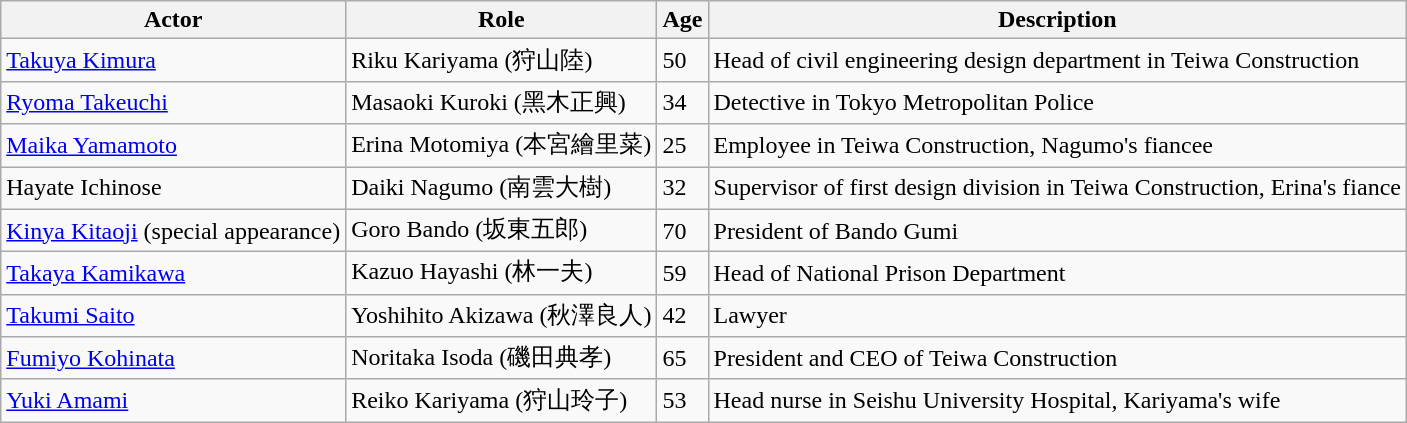<table class="wikitable">
<tr>
<th>Actor</th>
<th>Role</th>
<th>Age</th>
<th>Description</th>
</tr>
<tr>
<td><a href='#'>Takuya Kimura</a></td>
<td>Riku Kariyama (狩山陸)</td>
<td>50</td>
<td>Head of civil engineering design department in Teiwa Construction</td>
</tr>
<tr>
<td><a href='#'>Ryoma Takeuchi</a></td>
<td>Masaoki Kuroki (黑木正興)</td>
<td>34</td>
<td>Detective in Tokyo Metropolitan Police</td>
</tr>
<tr>
<td><a href='#'>Maika Yamamoto</a></td>
<td>Erina Motomiya (本宮繪里菜)</td>
<td>25</td>
<td>Employee in Teiwa Construction, Nagumo's fiancee</td>
</tr>
<tr>
<td>Hayate Ichinose</td>
<td>Daiki Nagumo (南雲大樹)</td>
<td>32</td>
<td>Supervisor of first design division in Teiwa Construction, Erina's fiance</td>
</tr>
<tr>
<td><a href='#'>Kinya Kitaoji</a> (special appearance)</td>
<td>Goro Bando (坂東五郎)</td>
<td>70</td>
<td>President of Bando Gumi</td>
</tr>
<tr>
<td><a href='#'>Takaya Kamikawa</a></td>
<td>Kazuo Hayashi (林一夫)</td>
<td>59</td>
<td>Head of National Prison Department</td>
</tr>
<tr>
<td><a href='#'>Takumi Saito</a></td>
<td>Yoshihito Akizawa (秋澤良人)</td>
<td>42</td>
<td>Lawyer</td>
</tr>
<tr>
<td><a href='#'>Fumiyo Kohinata</a></td>
<td>Noritaka Isoda (磯田典孝)</td>
<td>65</td>
<td>President and CEO of Teiwa Construction</td>
</tr>
<tr>
<td><a href='#'>Yuki Amami</a></td>
<td>Reiko Kariyama (狩山玲子)</td>
<td>53</td>
<td>Head nurse in Seishu University Hospital, Kariyama's wife</td>
</tr>
</table>
